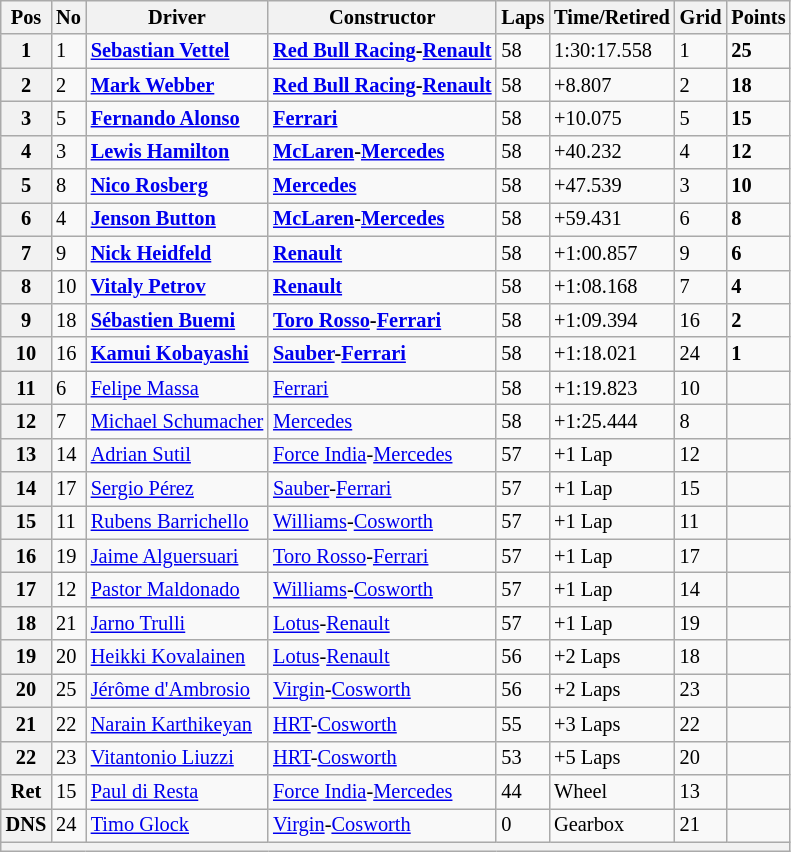<table class="wikitable" style="font-size: 85%">
<tr>
<th>Pos</th>
<th>No</th>
<th>Driver</th>
<th>Constructor</th>
<th>Laps</th>
<th>Time/Retired</th>
<th>Grid</th>
<th>Points</th>
</tr>
<tr>
<th>1</th>
<td>1</td>
<td> <strong><a href='#'>Sebastian Vettel</a></strong></td>
<td><strong><a href='#'>Red Bull Racing</a>-<a href='#'>Renault</a></strong></td>
<td>58</td>
<td>1:30:17.558</td>
<td>1</td>
<td><strong>25</strong></td>
</tr>
<tr>
<th>2</th>
<td>2</td>
<td> <strong><a href='#'>Mark Webber</a></strong></td>
<td><strong><a href='#'>Red Bull Racing</a>-<a href='#'>Renault</a></strong></td>
<td>58</td>
<td>+8.807</td>
<td>2</td>
<td><strong>18</strong></td>
</tr>
<tr>
<th>3</th>
<td>5</td>
<td> <strong><a href='#'>Fernando Alonso</a></strong></td>
<td><strong><a href='#'>Ferrari</a></strong></td>
<td>58</td>
<td>+10.075</td>
<td>5</td>
<td><strong>15</strong></td>
</tr>
<tr>
<th>4</th>
<td>3</td>
<td> <strong><a href='#'>Lewis Hamilton</a></strong></td>
<td><strong><a href='#'>McLaren</a>-<a href='#'>Mercedes</a></strong></td>
<td>58</td>
<td>+40.232</td>
<td>4</td>
<td><strong>12</strong></td>
</tr>
<tr>
<th>5</th>
<td>8</td>
<td> <strong><a href='#'>Nico Rosberg</a></strong></td>
<td><strong><a href='#'>Mercedes</a></strong></td>
<td>58</td>
<td>+47.539</td>
<td>3</td>
<td><strong>10</strong></td>
</tr>
<tr>
<th>6</th>
<td>4</td>
<td> <strong><a href='#'>Jenson Button</a></strong></td>
<td><strong><a href='#'>McLaren</a>-<a href='#'>Mercedes</a></strong></td>
<td>58</td>
<td>+59.431</td>
<td>6</td>
<td><strong>8</strong></td>
</tr>
<tr>
<th>7</th>
<td>9</td>
<td> <strong><a href='#'>Nick Heidfeld</a></strong></td>
<td><strong><a href='#'>Renault</a></strong></td>
<td>58</td>
<td>+1:00.857</td>
<td>9</td>
<td><strong>6</strong></td>
</tr>
<tr>
<th>8</th>
<td>10</td>
<td> <strong><a href='#'>Vitaly Petrov</a></strong></td>
<td><strong><a href='#'>Renault</a></strong></td>
<td>58</td>
<td>+1:08.168</td>
<td>7</td>
<td><strong>4</strong></td>
</tr>
<tr>
<th>9</th>
<td>18</td>
<td> <strong><a href='#'>Sébastien Buemi</a></strong></td>
<td><strong><a href='#'>Toro Rosso</a>-<a href='#'>Ferrari</a></strong></td>
<td>58</td>
<td>+1:09.394</td>
<td>16</td>
<td><strong>2</strong></td>
</tr>
<tr>
<th>10</th>
<td>16</td>
<td> <strong><a href='#'>Kamui Kobayashi</a></strong></td>
<td><strong><a href='#'>Sauber</a>-<a href='#'>Ferrari</a></strong></td>
<td>58</td>
<td>+1:18.021</td>
<td>24</td>
<td><strong>1</strong></td>
</tr>
<tr>
<th>11</th>
<td>6</td>
<td> <a href='#'>Felipe Massa</a></td>
<td><a href='#'>Ferrari</a></td>
<td>58</td>
<td>+1:19.823</td>
<td>10</td>
<td></td>
</tr>
<tr>
<th>12</th>
<td>7</td>
<td> <a href='#'>Michael Schumacher</a></td>
<td><a href='#'>Mercedes</a></td>
<td>58</td>
<td>+1:25.444</td>
<td>8</td>
<td></td>
</tr>
<tr>
<th>13</th>
<td>14</td>
<td> <a href='#'>Adrian Sutil</a></td>
<td><a href='#'>Force India</a>-<a href='#'>Mercedes</a></td>
<td>57</td>
<td>+1 Lap</td>
<td>12</td>
<td></td>
</tr>
<tr>
<th>14</th>
<td>17</td>
<td> <a href='#'>Sergio Pérez</a></td>
<td><a href='#'>Sauber</a>-<a href='#'>Ferrari</a></td>
<td>57</td>
<td>+1 Lap</td>
<td>15</td>
<td></td>
</tr>
<tr>
<th>15</th>
<td>11</td>
<td> <a href='#'>Rubens Barrichello</a></td>
<td><a href='#'>Williams</a>-<a href='#'>Cosworth</a></td>
<td>57</td>
<td>+1 Lap</td>
<td>11</td>
<td></td>
</tr>
<tr>
<th>16</th>
<td>19</td>
<td> <a href='#'>Jaime Alguersuari</a></td>
<td><a href='#'>Toro Rosso</a>-<a href='#'>Ferrari</a></td>
<td>57</td>
<td>+1 Lap</td>
<td>17</td>
<td></td>
</tr>
<tr>
<th>17</th>
<td>12</td>
<td> <a href='#'>Pastor Maldonado</a></td>
<td><a href='#'>Williams</a>-<a href='#'>Cosworth</a></td>
<td>57</td>
<td>+1 Lap</td>
<td>14</td>
<td></td>
</tr>
<tr>
<th>18</th>
<td>21</td>
<td> <a href='#'>Jarno Trulli</a></td>
<td><a href='#'>Lotus</a>-<a href='#'>Renault</a></td>
<td>57</td>
<td>+1 Lap</td>
<td>19</td>
<td></td>
</tr>
<tr>
<th>19</th>
<td>20</td>
<td> <a href='#'>Heikki Kovalainen</a></td>
<td><a href='#'>Lotus</a>-<a href='#'>Renault</a></td>
<td>56</td>
<td>+2 Laps</td>
<td>18</td>
<td></td>
</tr>
<tr>
<th>20</th>
<td>25</td>
<td> <a href='#'>Jérôme d'Ambrosio</a></td>
<td><a href='#'>Virgin</a>-<a href='#'>Cosworth</a></td>
<td>56</td>
<td>+2 Laps</td>
<td>23</td>
<td></td>
</tr>
<tr>
<th>21</th>
<td>22</td>
<td> <a href='#'>Narain Karthikeyan</a></td>
<td><a href='#'>HRT</a>-<a href='#'>Cosworth</a></td>
<td>55</td>
<td>+3 Laps</td>
<td>22</td>
<td></td>
</tr>
<tr>
<th>22</th>
<td>23</td>
<td> <a href='#'>Vitantonio Liuzzi</a></td>
<td><a href='#'>HRT</a>-<a href='#'>Cosworth</a></td>
<td>53</td>
<td>+5 Laps</td>
<td>20</td>
<td></td>
</tr>
<tr>
<th>Ret</th>
<td>15</td>
<td> <a href='#'>Paul di Resta</a></td>
<td><a href='#'>Force India</a>-<a href='#'>Mercedes</a></td>
<td>44</td>
<td>Wheel</td>
<td>13</td>
<td></td>
</tr>
<tr>
<th>DNS</th>
<td>24</td>
<td> <a href='#'>Timo Glock</a></td>
<td><a href='#'>Virgin</a>-<a href='#'>Cosworth</a></td>
<td>0</td>
<td>Gearbox</td>
<td>21</td>
<td></td>
</tr>
<tr>
<th colspan="8"></th>
</tr>
</table>
